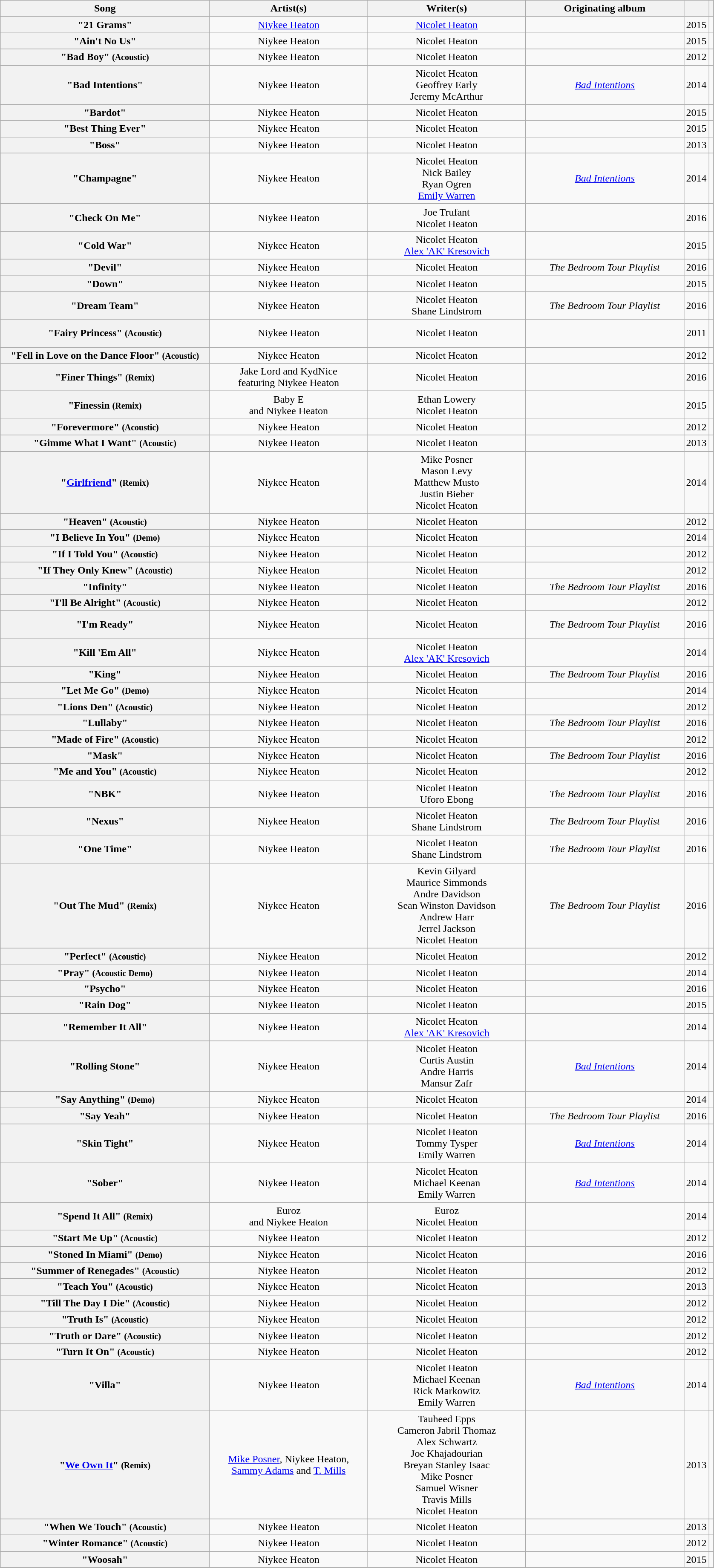<table class="wikitable sortable plainrowheaders" style="text-align:center;">
<tr>
<th scope="col" style="width:20em;">Song</th>
<th scope="col" style="width:15em;">Artist(s)</th>
<th scope="col" style="width:15em;" class="unsortable">Writer(s)</th>
<th scope="col" style="width:15em;">Originating album</th>
<th scope="col"></th>
<th scope="col" class="unsortable"></th>
</tr>
<tr>
<th scope="row"> "21 Grams"</th>
<td><a href='#'>Niykee Heaton</a></td>
<td><a href='#'>Nicolet Heaton</a></td>
<td></td>
<td>2015</td>
<td></td>
</tr>
<tr>
<th scope="row"> "Ain't No Us"</th>
<td>Niykee Heaton</td>
<td>Nicolet Heaton</td>
<td></td>
<td>2015</td>
<td></td>
</tr>
<tr>
<th scope="row"> "Bad Boy" <small>(Acoustic)</small></th>
<td>Niykee Heaton</td>
<td>Nicolet Heaton</td>
<td></td>
<td>2012</td>
<td></td>
</tr>
<tr>
<th scope="row">"Bad Intentions"</th>
<td>Niykee Heaton</td>
<td>Nicolet Heaton<br>Geoffrey Early<br>Jeremy McArthur</td>
<td><em><a href='#'>Bad Intentions</a></em></td>
<td>2014</td>
<td></td>
</tr>
<tr>
<th scope="row">"Bardot"</th>
<td>Niykee Heaton</td>
<td>Nicolet Heaton</td>
<td></td>
<td>2015</td>
<td></td>
</tr>
<tr>
<th scope="row">"Best Thing Ever"</th>
<td>Niykee Heaton</td>
<td>Nicolet Heaton</td>
<td></td>
<td>2015</td>
<td></td>
</tr>
<tr>
<th scope="row">"Boss"</th>
<td>Niykee Heaton</td>
<td>Nicolet Heaton</td>
<td></td>
<td>2013</td>
<td><br></td>
</tr>
<tr>
<th scope="row"> "Champagne"</th>
<td>Niykee Heaton</td>
<td>Nicolet Heaton<br>Nick Bailey<br>Ryan Ogren<br><a href='#'>Emily Warren</a></td>
<td><em><a href='#'>Bad Intentions</a></em></td>
<td>2014</td>
<td></td>
</tr>
<tr>
<th scope="row">"Check On Me"</th>
<td>Niykee Heaton</td>
<td>Joe Trufant<br>Nicolet Heaton</td>
<td></td>
<td>2016</td>
<td></td>
</tr>
<tr>
<th scope="row">"Cold War"</th>
<td>Niykee Heaton</td>
<td>Nicolet Heaton<br><a href='#'>Alex 'AK' Kresovich</a></td>
<td></td>
<td>2015</td>
<td></td>
</tr>
<tr>
<th scope="row"> "Devil"</th>
<td>Niykee Heaton</td>
<td>Nicolet Heaton</td>
<td><em>The Bedroom Tour Playlist</em></td>
<td>2016</td>
<td><br></td>
</tr>
<tr>
<th scope="row">"Down"</th>
<td>Niykee Heaton</td>
<td>Nicolet Heaton</td>
<td></td>
<td>2015</td>
<td></td>
</tr>
<tr>
<th scope="row">"Dream Team"</th>
<td>Niykee Heaton</td>
<td>Nicolet Heaton<br>Shane Lindstrom</td>
<td><em>The Bedroom Tour Playlist</em></td>
<td>2016</td>
<td></td>
</tr>
<tr>
<th scope="row"> "Fairy Princess" <small>(Acoustic)</small></th>
<td>Niykee Heaton</td>
<td>Nicolet Heaton</td>
<td></td>
<td>2011</td>
<td><br><br></td>
</tr>
<tr>
<th scope="row">"Fell in Love on the Dance Floor" <small>(Acoustic)</small></th>
<td>Niykee Heaton</td>
<td>Nicolet Heaton</td>
<td></td>
<td>2012</td>
<td></td>
</tr>
<tr>
<th scope="row">"Finer Things" <small>(Remix)</small></th>
<td>Jake Lord and KydNice<br>featuring Niykee Heaton</td>
<td>Nicolet Heaton</td>
<td></td>
<td>2016</td>
<td></td>
</tr>
<tr>
<th scope="row">"Finessin <small>(Remix)</small></th>
<td>Baby E<br>and Niykee Heaton</td>
<td>Ethan Lowery<br>Nicolet Heaton</td>
<td></td>
<td>2015</td>
<td></td>
</tr>
<tr>
<th scope="row">"Forevermore" <small>(Acoustic)</small></th>
<td>Niykee Heaton</td>
<td>Nicolet Heaton</td>
<td></td>
<td>2012</td>
<td><br></td>
</tr>
<tr>
<th scope="row"> "Gimme What I Want" <small>(Acoustic)</small></th>
<td>Niykee Heaton</td>
<td>Nicolet Heaton</td>
<td></td>
<td>2013</td>
<td></td>
</tr>
<tr>
<th scope="row">"<a href='#'>Girlfriend</a>" <small>(Remix)</small></th>
<td>Niykee Heaton</td>
<td>Mike Posner<br>Mason Levy<br>Matthew Musto<br>Justin Bieber<br>Nicolet Heaton</td>
<td></td>
<td>2014</td>
<td></td>
</tr>
<tr>
<th scope="row"> "Heaven" <small>(Acoustic)</small></th>
<td>Niykee Heaton</td>
<td>Nicolet Heaton</td>
<td></td>
<td>2012</td>
<td><br></td>
</tr>
<tr>
<th scope="row"> "I Believe In You" <small>(Demo)</small></th>
<td>Niykee Heaton</td>
<td>Nicolet Heaton</td>
<td></td>
<td>2014</td>
<td></td>
</tr>
<tr>
<th scope="row">"If I Told You" <small>(Acoustic)</small></th>
<td>Niykee Heaton</td>
<td>Nicolet Heaton</td>
<td></td>
<td>2012</td>
<td></td>
</tr>
<tr>
<th scope="row">"If They Only Knew" <small>(Acoustic)</small></th>
<td>Niykee Heaton</td>
<td>Nicolet Heaton</td>
<td></td>
<td>2012</td>
<td></td>
</tr>
<tr>
<th scope="row">"Infinity"</th>
<td>Niykee Heaton</td>
<td>Nicolet Heaton</td>
<td><em>The Bedroom Tour Playlist</em></td>
<td>2016</td>
<td><br></td>
</tr>
<tr>
<th scope="row">"I'll Be Alright" <small>(Acoustic)</small></th>
<td>Niykee Heaton</td>
<td>Nicolet Heaton</td>
<td></td>
<td>2012</td>
<td></td>
</tr>
<tr>
<th scope="row">"I'm Ready"</th>
<td>Niykee Heaton</td>
<td>Nicolet Heaton</td>
<td><em>The Bedroom Tour Playlist</em></td>
<td>2016</td>
<td><br><br></td>
</tr>
<tr>
<th scope="row"> "Kill 'Em All"</th>
<td>Niykee Heaton</td>
<td>Nicolet Heaton<br><a href='#'>Alex 'AK' Kresovich</a></td>
<td></td>
<td>2014</td>
<td></td>
</tr>
<tr>
<th scope="row">"King"</th>
<td>Niykee Heaton</td>
<td>Nicolet Heaton</td>
<td><em>The Bedroom Tour Playlist</em></td>
<td>2016</td>
<td><br></td>
</tr>
<tr>
<th scope="row"> "Let Me Go" <small>(Demo)</small></th>
<td>Niykee Heaton</td>
<td>Nicolet Heaton</td>
<td></td>
<td>2014</td>
<td></td>
</tr>
<tr>
<th scope="row">"Lions Den" <small>(Acoustic)</small></th>
<td>Niykee Heaton</td>
<td>Nicolet Heaton</td>
<td></td>
<td>2012</td>
<td></td>
</tr>
<tr>
<th scope="row">"Lullaby"</th>
<td>Niykee Heaton</td>
<td>Nicolet Heaton</td>
<td><em>The Bedroom Tour Playlist</em></td>
<td>2016</td>
<td><br></td>
</tr>
<tr>
<th scope="row"> "Made of Fire" <small>(Acoustic)</small></th>
<td>Niykee Heaton</td>
<td>Nicolet Heaton</td>
<td></td>
<td>2012</td>
<td></td>
</tr>
<tr>
<th scope="row">"Mask"</th>
<td>Niykee Heaton</td>
<td>Nicolet Heaton</td>
<td><em>The Bedroom Tour Playlist</em></td>
<td>2016</td>
<td><br></td>
</tr>
<tr>
<th scope="row">"Me and You" <small>(Acoustic)</small></th>
<td>Niykee Heaton</td>
<td>Nicolet Heaton</td>
<td></td>
<td>2012</td>
<td></td>
</tr>
<tr>
<th scope="row"> "NBK"</th>
<td>Niykee Heaton</td>
<td>Nicolet Heaton<br>Uforo Ebong</td>
<td><em>The Bedroom Tour Playlist</em></td>
<td>2016</td>
<td><br></td>
</tr>
<tr>
<th scope="row">"Nexus"</th>
<td>Niykee Heaton</td>
<td>Nicolet Heaton<br>Shane Lindstrom</td>
<td><em>The Bedroom Tour Playlist</em></td>
<td>2016</td>
<td></td>
</tr>
<tr>
<th scope="row"> "One Time"</th>
<td>Niykee Heaton</td>
<td>Nicolet Heaton<br>Shane Lindstrom</td>
<td><em>The Bedroom Tour Playlist</em></td>
<td>2016</td>
<td></td>
</tr>
<tr>
<th scope="row">"Out The Mud" <small>(Remix)</small></th>
<td>Niykee Heaton</td>
<td>Kevin Gilyard<br>Maurice Simmonds<br>Andre Davidson<br>Sean Winston Davidson<br>Andrew Harr<br>Jerrel Jackson<br>Nicolet Heaton</td>
<td><em>The Bedroom Tour Playlist</em></td>
<td>2016</td>
<td><br></td>
</tr>
<tr>
<th scope="row"> "Perfect" <small>(Acoustic)</small></th>
<td>Niykee Heaton</td>
<td>Nicolet Heaton</td>
<td></td>
<td>2012</td>
<td></td>
</tr>
<tr>
<th scope="row">"Pray" <small>(Acoustic Demo)</small></th>
<td>Niykee Heaton</td>
<td>Nicolet Heaton</td>
<td></td>
<td>2014</td>
<td></td>
</tr>
<tr>
<th scope="row">"Psycho"</th>
<td>Niykee Heaton</td>
<td>Nicolet Heaton</td>
<td></td>
<td>2016</td>
<td></td>
</tr>
<tr>
<th scope="row"> "Rain Dog"</th>
<td>Niykee Heaton</td>
<td>Nicolet Heaton</td>
<td></td>
<td>2015</td>
<td></td>
</tr>
<tr>
<th scope="row">"Remember It All"</th>
<td>Niykee Heaton</td>
<td>Nicolet Heaton<br><a href='#'>Alex 'AK' Kresovich</a></td>
<td></td>
<td>2014</td>
<td></td>
</tr>
<tr>
<th scope="row">"Rolling Stone"</th>
<td>Niykee Heaton</td>
<td>Nicolet Heaton<br>Curtis Austin<br>Andre Harris<br>Mansur Zafr</td>
<td><em><a href='#'>Bad Intentions</a></em></td>
<td>2014</td>
<td></td>
</tr>
<tr>
<th scope="row"> "Say Anything" <small>(Demo)</small></th>
<td>Niykee Heaton</td>
<td>Nicolet Heaton</td>
<td></td>
<td>2014</td>
<td></td>
</tr>
<tr>
<th scope="row">"Say Yeah"</th>
<td>Niykee Heaton</td>
<td>Nicolet Heaton</td>
<td><em>The Bedroom Tour Playlist</em></td>
<td>2016</td>
<td><br></td>
</tr>
<tr>
<th scope="row">"Skin Tight"</th>
<td>Niykee Heaton</td>
<td>Nicolet Heaton<br>Tommy Tysper<br>Emily Warren</td>
<td><em><a href='#'>Bad Intentions</a></em></td>
<td>2014</td>
<td></td>
</tr>
<tr>
<th scope="row">"Sober"</th>
<td>Niykee Heaton</td>
<td>Nicolet Heaton<br>Michael Keenan<br>Emily Warren</td>
<td><em><a href='#'>Bad Intentions</a></em></td>
<td>2014</td>
<td></td>
</tr>
<tr>
<th scope="row">"Spend It All" <small>(Remix)</small></th>
<td>Euroz<br>and Niykee Heaton</td>
<td>Euroz<br>Nicolet Heaton</td>
<td></td>
<td>2014</td>
<td></td>
</tr>
<tr>
<th scope="row">"Start Me Up" <small>(Acoustic)</small></th>
<td>Niykee Heaton</td>
<td>Nicolet Heaton</td>
<td></td>
<td>2012</td>
<td></td>
</tr>
<tr>
<th scope="row">"Stoned In Miami" <small>(Demo)</small></th>
<td>Niykee Heaton</td>
<td>Nicolet Heaton</td>
<td></td>
<td>2016</td>
<td></td>
</tr>
<tr>
<th scope="row">"Summer of Renegades" <small>(Acoustic)</small></th>
<td>Niykee Heaton</td>
<td>Nicolet Heaton</td>
<td></td>
<td>2012</td>
<td></td>
</tr>
<tr>
<th scope="row"> "Teach You" <small>(Acoustic)</small></th>
<td>Niykee Heaton</td>
<td>Nicolet Heaton</td>
<td></td>
<td>2013</td>
<td></td>
</tr>
<tr>
<th scope="row">"Till The Day I Die" <small>(Acoustic)</small></th>
<td>Niykee Heaton</td>
<td>Nicolet Heaton</td>
<td></td>
<td>2012</td>
<td></td>
</tr>
<tr>
<th scope="row">"Truth Is" <small>(Acoustic)</small></th>
<td>Niykee Heaton</td>
<td>Nicolet Heaton</td>
<td></td>
<td>2012</td>
<td></td>
</tr>
<tr>
<th scope="row">"Truth or Dare" <small>(Acoustic)</small></th>
<td>Niykee Heaton</td>
<td>Nicolet Heaton</td>
<td></td>
<td>2012</td>
<td></td>
</tr>
<tr>
<th scope="row">"Turn It On" <small>(Acoustic)</small></th>
<td>Niykee Heaton</td>
<td>Nicolet Heaton</td>
<td></td>
<td>2012</td>
<td></td>
</tr>
<tr>
<th scope="row"> "Villa"</th>
<td>Niykee Heaton</td>
<td>Nicolet Heaton<br>Michael Keenan<br>Rick Markowitz<br>Emily Warren</td>
<td><em><a href='#'>Bad Intentions</a></em></td>
<td>2014</td>
<td></td>
</tr>
<tr>
<th scope="row"> "<a href='#'>We Own It</a>" <small>(Remix)</small></th>
<td><a href='#'>Mike Posner</a>, Niykee Heaton,<br><a href='#'>Sammy Adams</a> and <a href='#'>T. Mills</a></td>
<td>Tauheed Epps<br>Cameron Jabril Thomaz<br>Alex Schwartz<br>Joe Khajadourian<br>Breyan Stanley Isaac<br>Mike Posner<br>Samuel Wisner<br>Travis Mills<br>Nicolet Heaton</td>
<td></td>
<td>2013</td>
<td></td>
</tr>
<tr>
<th scope="row">"When We Touch" <small>(Acoustic)</small></th>
<td>Niykee Heaton</td>
<td>Nicolet Heaton</td>
<td></td>
<td>2013</td>
<td></td>
</tr>
<tr>
<th scope="row">"Winter Romance" <small>(Acoustic)</small></th>
<td>Niykee Heaton</td>
<td>Nicolet Heaton</td>
<td></td>
<td>2012</td>
<td></td>
</tr>
<tr>
<th scope="row">"Woosah"</th>
<td>Niykee Heaton</td>
<td>Nicolet Heaton</td>
<td></td>
<td>2015</td>
<td></td>
</tr>
<tr>
</tr>
</table>
